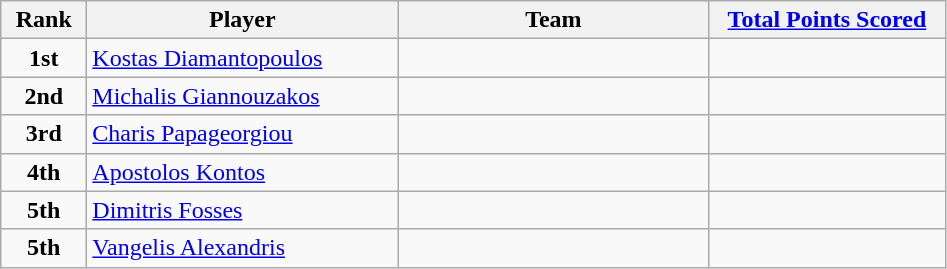<table class="wikitable sortable">
<tr>
<th style="width:50px;">Rank</th>
<th style="width:200px;">Player</th>
<th style="width:200px;">Team</th>
<th style="width:150px;"><a href='#'>Total Points Scored</a></th>
</tr>
<tr>
<td style="text-align:center;"><strong>1st</strong></td>
<td> <a href='#'>Kostas Diamantopoulos</a></td>
<td></td>
<td></td>
</tr>
<tr>
<td style="text-align:center;"><strong>2nd</strong></td>
<td> <a href='#'>Michalis Giannouzakos</a></td>
<td></td>
<td></td>
</tr>
<tr>
<td style="text-align:center;"><strong>3rd</strong></td>
<td> <a href='#'>Charis Papageorgiou</a></td>
<td></td>
<td></td>
</tr>
<tr>
<td style="text-align:center;"><strong>4th</strong></td>
<td> <a href='#'>Apostolos Kontos</a></td>
<td></td>
<td></td>
</tr>
<tr>
<td style="text-align:center;"><strong>5th</strong></td>
<td> <a href='#'>Dimitris Fosses</a></td>
<td></td>
<td></td>
</tr>
<tr>
<td style="text-align:center;"><strong>5th</strong></td>
<td> <a href='#'>Vangelis Alexandris</a></td>
<td></td>
<td></td>
</tr>
</table>
